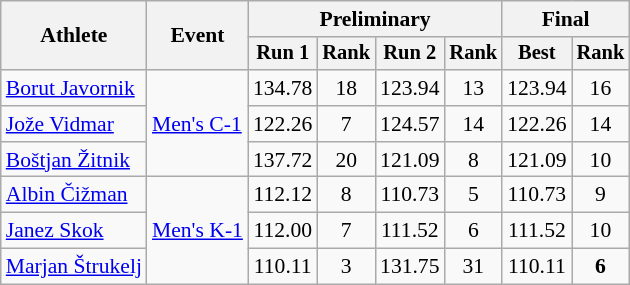<table class=wikitable style="font-size:90%">
<tr>
<th rowspan="2">Athlete</th>
<th rowspan="2">Event</th>
<th colspan="4">Preliminary</th>
<th colspan="2">Final</th>
</tr>
<tr style="font-size:95%">
<th>Run 1</th>
<th>Rank</th>
<th>Run 2</th>
<th>Rank</th>
<th>Best</th>
<th>Rank</th>
</tr>
<tr align=center>
<td align=left><a href='#'>Borut Javornik</a></td>
<td align=left rowspan=3><a href='#'>Men's C-1</a></td>
<td>134.78</td>
<td>18</td>
<td>123.94</td>
<td>13</td>
<td>123.94</td>
<td>16</td>
</tr>
<tr align=center>
<td align=left><a href='#'>Jože Vidmar</a></td>
<td>122.26</td>
<td>7</td>
<td>124.57</td>
<td>14</td>
<td>122.26</td>
<td>14</td>
</tr>
<tr align=center>
<td align=left><a href='#'>Boštjan Žitnik</a></td>
<td>137.72</td>
<td>20</td>
<td>121.09</td>
<td>8</td>
<td>121.09</td>
<td>10</td>
</tr>
<tr align=center>
<td align=left><a href='#'>Albin Čižman</a></td>
<td align=left rowspan=3><a href='#'>Men's K-1</a></td>
<td>112.12</td>
<td>8</td>
<td>110.73</td>
<td>5</td>
<td>110.73</td>
<td>9</td>
</tr>
<tr align=center>
<td align=left><a href='#'>Janez Skok</a></td>
<td>112.00</td>
<td>7</td>
<td>111.52</td>
<td>6</td>
<td>111.52</td>
<td>10</td>
</tr>
<tr align=center>
<td align=left><a href='#'>Marjan Štrukelj</a></td>
<td>110.11</td>
<td>3</td>
<td>131.75</td>
<td>31</td>
<td>110.11</td>
<td><strong>6</strong></td>
</tr>
</table>
